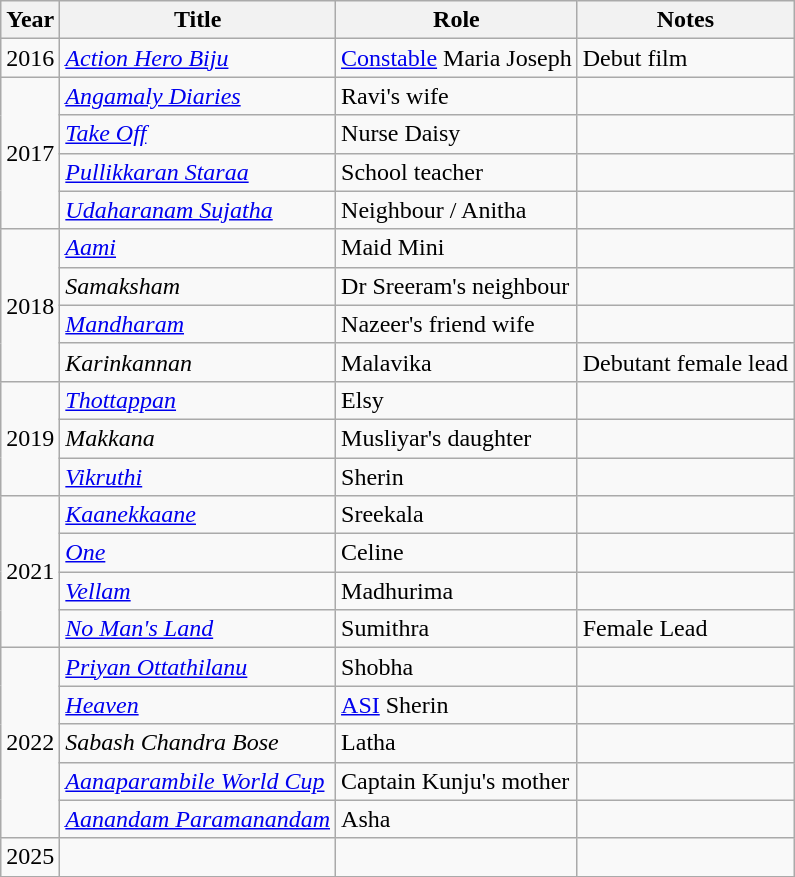<table class="wikitable">
<tr>
<th>Year</th>
<th>Title</th>
<th>Role</th>
<th>Notes</th>
</tr>
<tr>
<td rowspan=1>2016</td>
<td><em><a href='#'>Action Hero Biju</a></em></td>
<td><a href='#'>Constable</a> Maria Joseph</td>
<td>Debut film</td>
</tr>
<tr>
<td rowspan="4">2017</td>
<td><em><a href='#'>Angamaly Diaries</a></em></td>
<td>Ravi's wife</td>
<td></td>
</tr>
<tr>
<td><em><a href='#'>Take Off</a></em></td>
<td>Nurse Daisy</td>
<td></td>
</tr>
<tr>
<td><em><a href='#'>Pullikkaran Staraa</a></em></td>
<td>School teacher</td>
<td></td>
</tr>
<tr>
<td><em><a href='#'>Udaharanam Sujatha</a></em></td>
<td>Neighbour / Anitha</td>
<td></td>
</tr>
<tr>
<td rowspan="4">2018</td>
<td><em><a href='#'>Aami</a></em></td>
<td>Maid Mini</td>
<td></td>
</tr>
<tr>
<td><em>Samaksham</em></td>
<td>Dr Sreeram's neighbour</td>
<td></td>
</tr>
<tr>
<td><em><a href='#'>Mandharam</a></em></td>
<td>Nazeer's friend wife</td>
<td></td>
</tr>
<tr>
<td><em>Karinkannan</em></td>
<td>Malavika</td>
<td>Debutant female lead</td>
</tr>
<tr>
<td rowspan="3">2019</td>
<td><em><a href='#'>Thottappan</a></em></td>
<td>Elsy</td>
<td></td>
</tr>
<tr>
<td><em>Makkana</em></td>
<td>Musliyar's daughter</td>
<td></td>
</tr>
<tr>
<td><em><a href='#'>Vikruthi</a></em></td>
<td>Sherin</td>
<td></td>
</tr>
<tr>
<td rowspan=4>2021</td>
<td><em><a href='#'>Kaanekkaane</a></em></td>
<td>Sreekala</td>
<td></td>
</tr>
<tr>
<td><em><a href='#'>One</a></em></td>
<td>Celine</td>
<td></td>
</tr>
<tr>
<td><em><a href='#'>Vellam</a></em></td>
<td>Madhurima</td>
<td></td>
</tr>
<tr>
<td><em><a href='#'>No Man's Land</a></em></td>
<td>Sumithra</td>
<td>Female Lead</td>
</tr>
<tr>
<td rowspan=5>2022</td>
<td><em><a href='#'>Priyan Ottathilanu</a></em></td>
<td>Shobha</td>
<td></td>
</tr>
<tr>
<td><em><a href='#'>Heaven</a></em></td>
<td><a href='#'>ASI</a> Sherin</td>
<td></td>
</tr>
<tr>
<td><em>Sabash Chandra Bose</em></td>
<td>Latha</td>
<td></td>
</tr>
<tr>
<td><em><a href='#'>Aanaparambile World Cup</a></em></td>
<td>Captain Kunju's mother</td>
<td></td>
</tr>
<tr>
<td><em><a href='#'>Aanandam Paramanandam</a></em></td>
<td>Asha</td>
<td></td>
</tr>
<tr>
<td>2025</td>
<td></td>
<td></td>
<td></td>
</tr>
<tr>
</tr>
</table>
